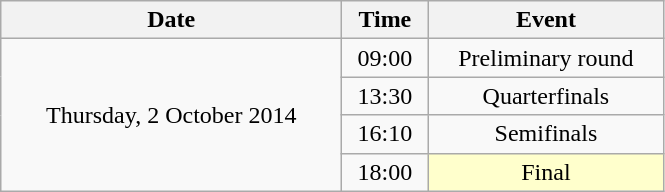<table class = "wikitable" style="text-align:center;">
<tr>
<th width=220>Date</th>
<th width=50>Time</th>
<th width=150>Event</th>
</tr>
<tr>
<td rowspan=4>Thursday, 2 October 2014</td>
<td>09:00</td>
<td>Preliminary round</td>
</tr>
<tr>
<td>13:30</td>
<td>Quarterfinals</td>
</tr>
<tr>
<td>16:10</td>
<td>Semifinals</td>
</tr>
<tr>
<td>18:00</td>
<td bgcolor=ffffcc>Final</td>
</tr>
</table>
